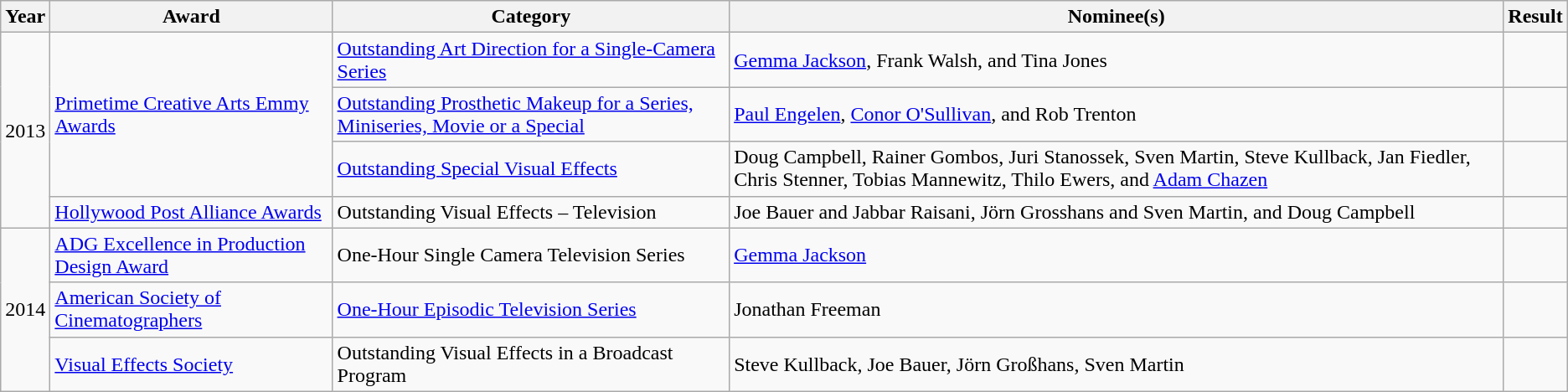<table class="wikitable sortable plainrowheaders">
<tr>
<th>Year</th>
<th>Award</th>
<th>Category</th>
<th>Nominee(s)</th>
<th>Result</th>
</tr>
<tr>
<td rowspan="4">2013</td>
<td scope="row" rowspan="3"><a href='#'>Primetime Creative Arts Emmy Awards</a></td>
<td scope="row"><a href='#'>Outstanding Art Direction for a Single-Camera Series</a></td>
<td scope="row"><a href='#'>Gemma Jackson</a>, Frank Walsh, and Tina Jones</td>
<td></td>
</tr>
<tr>
<td scope="row"><a href='#'>Outstanding Prosthetic Makeup for a Series, Miniseries, Movie or a Special</a></td>
<td scope="row"><a href='#'>Paul Engelen</a>, <a href='#'>Conor O'Sullivan</a>, and Rob Trenton</td>
<td></td>
</tr>
<tr>
<td scope="row"><a href='#'>Outstanding Special Visual Effects</a></td>
<td scope="row">Doug Campbell, Rainer Gombos, Juri Stanossek, Sven Martin, Steve Kullback, Jan Fiedler, Chris Stenner, Tobias Mannewitz, Thilo Ewers, and <a href='#'>Adam Chazen</a></td>
<td></td>
</tr>
<tr>
<td scope="row"><a href='#'>Hollywood Post Alliance Awards</a></td>
<td scope="row">Outstanding Visual Effects – Television</td>
<td scope="row">Joe Bauer and Jabbar Raisani, Jörn Grosshans and Sven Martin, and Doug Campbell</td>
<td></td>
</tr>
<tr>
<td rowspan="3">2014</td>
<td scope="row"><a href='#'>ADG Excellence in Production Design Award</a></td>
<td scope="row">One-Hour Single Camera Television Series</td>
<td scope="row"><a href='#'>Gemma Jackson</a></td>
<td></td>
</tr>
<tr>
<td scope="row"><a href='#'>American Society of Cinematographers</a></td>
<td scope="row"><a href='#'>One-Hour Episodic Television Series</a></td>
<td scope="row">Jonathan Freeman</td>
<td></td>
</tr>
<tr>
<td scope="row"><a href='#'>Visual Effects Society</a></td>
<td scope="row">Outstanding Visual Effects in a Broadcast Program</td>
<td scope="row">Steve Kullback, Joe Bauer, Jörn Großhans, Sven Martin</td>
<td></td>
</tr>
</table>
